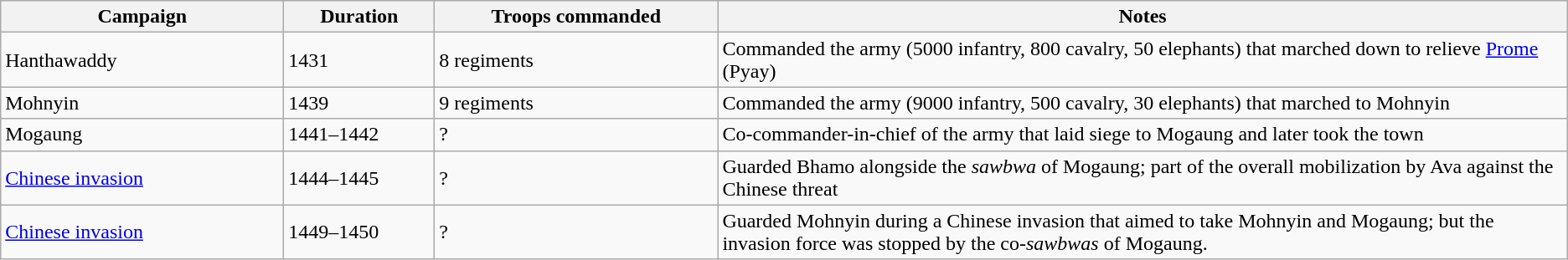<table class="wikitable" border="1">
<tr>
<th width=10%>Campaign</th>
<th width=5%>Duration</th>
<th width=10%>Troops commanded</th>
<th width=30%>Notes</th>
</tr>
<tr>
<td>Hanthawaddy</td>
<td>1431</td>
<td>8 regiments</td>
<td>Commanded the army (5000 infantry, 800 cavalry, 50 elephants) that marched down to relieve <a href='#'>Prome</a> (Pyay)</td>
</tr>
<tr>
<td>Mohnyin</td>
<td>1439</td>
<td>9 regiments</td>
<td>Commanded the army (9000 infantry, 500 cavalry, 30 elephants) that marched to Mohnyin</td>
</tr>
<tr>
<td>Mogaung</td>
<td>1441–1442</td>
<td>?</td>
<td>Co-commander-in-chief of the army that laid siege to Mogaung and later took the town</td>
</tr>
<tr>
<td><a href='#'>Chinese invasion</a></td>
<td>1444–1445</td>
<td>?</td>
<td>Guarded Bhamo alongside the <em>sawbwa</em> of Mogaung; part of the overall mobilization by Ava against the Chinese threat</td>
</tr>
<tr>
<td><a href='#'>Chinese invasion</a></td>
<td>1449–1450</td>
<td>?</td>
<td>Guarded Mohnyin during a Chinese invasion that aimed to take Mohnyin and Mogaung; but the invasion force was stopped by the co-<em>sawbwas</em> of Mogaung.</td>
</tr>
</table>
